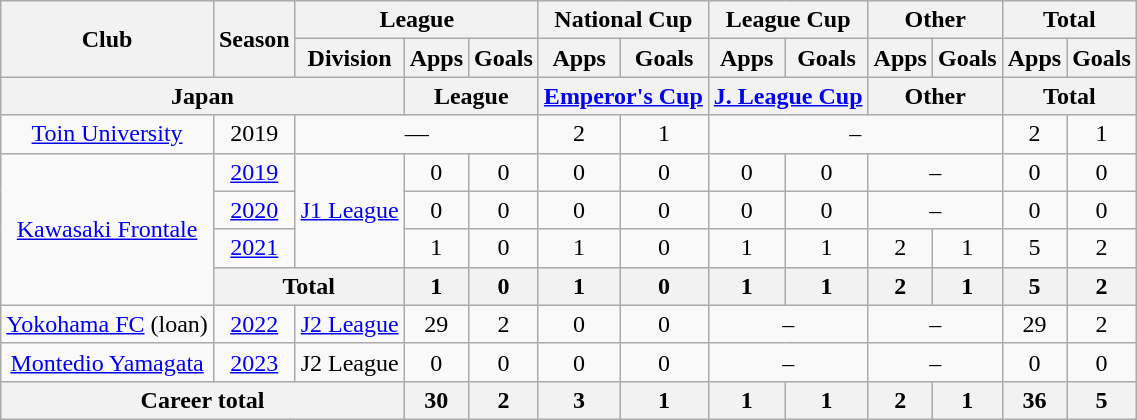<table class="wikitable" style="text-align: center">
<tr>
<th rowspan="2">Club</th>
<th rowspan="2">Season</th>
<th colspan="3">League</th>
<th colspan="2">National Cup</th>
<th colspan="2">League Cup</th>
<th colspan="2">Other</th>
<th colspan="2">Total</th>
</tr>
<tr>
<th>Division</th>
<th>Apps</th>
<th>Goals</th>
<th>Apps</th>
<th>Goals</th>
<th>Apps</th>
<th>Goals</th>
<th>Apps</th>
<th>Goals</th>
<th>Apps</th>
<th>Goals</th>
</tr>
<tr>
<th colspan=3>Japan</th>
<th colspan=2>League</th>
<th colspan=2><a href='#'>Emperor's Cup</a></th>
<th colspan=2><a href='#'>J. League Cup</a></th>
<th colspan=2>Other</th>
<th colspan=2>Total</th>
</tr>
<tr>
<td><a href='#'>Toin University</a></td>
<td>2019</td>
<td colspan="3">—</td>
<td>2</td>
<td>1</td>
<td colspan="4">–</td>
<td>2</td>
<td>1</td>
</tr>
<tr>
<td rowspan="4"><a href='#'>Kawasaki Frontale</a></td>
<td><a href='#'>2019</a></td>
<td rowspan="3"><a href='#'>J1 League</a></td>
<td>0</td>
<td>0</td>
<td>0</td>
<td>0</td>
<td>0</td>
<td>0</td>
<td colspan="2">–</td>
<td>0</td>
<td>0</td>
</tr>
<tr>
<td><a href='#'>2020</a></td>
<td>0</td>
<td>0</td>
<td>0</td>
<td>0</td>
<td>0</td>
<td>0</td>
<td colspan="2">–</td>
<td>0</td>
<td>0</td>
</tr>
<tr>
<td><a href='#'>2021</a></td>
<td>1</td>
<td>0</td>
<td>1</td>
<td>0</td>
<td>1</td>
<td>1</td>
<td>2</td>
<td>1</td>
<td>5</td>
<td>2</td>
</tr>
<tr>
<th colspan=2>Total</th>
<th>1</th>
<th>0</th>
<th>1</th>
<th>0</th>
<th>1</th>
<th>1</th>
<th>2</th>
<th>1</th>
<th>5</th>
<th>2</th>
</tr>
<tr>
<td><a href='#'>Yokohama FC</a> (loan)</td>
<td><a href='#'>2022</a></td>
<td><a href='#'>J2 League</a></td>
<td>29</td>
<td>2</td>
<td>0</td>
<td>0</td>
<td colspan="2">–</td>
<td colspan="2">–</td>
<td>29</td>
<td>2</td>
</tr>
<tr>
<td><a href='#'>Montedio Yamagata</a></td>
<td><a href='#'>2023</a></td>
<td>J2 League</td>
<td>0</td>
<td>0</td>
<td>0</td>
<td>0</td>
<td colspan="2">–</td>
<td colspan="2">–</td>
<td>0</td>
<td>0</td>
</tr>
<tr>
<th colspan=3>Career total</th>
<th>30</th>
<th>2</th>
<th>3</th>
<th>1</th>
<th>1</th>
<th>1</th>
<th>2</th>
<th>1</th>
<th>36</th>
<th>5</th>
</tr>
</table>
